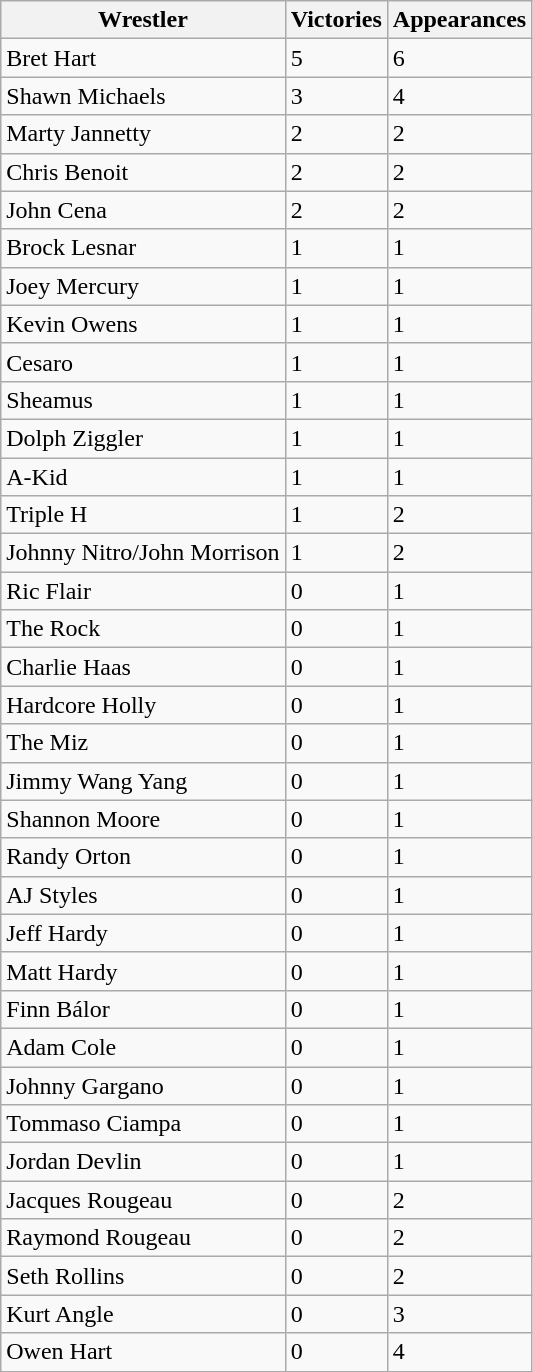<table class="wikitable sortable" "style="width:100%">
<tr>
<th>Wrestler</th>
<th>Victories</th>
<th>Appearances</th>
</tr>
<tr>
<td>Bret Hart</td>
<td>5</td>
<td>6</td>
</tr>
<tr>
<td>Shawn Michaels</td>
<td>3</td>
<td>4</td>
</tr>
<tr>
<td>Marty Jannetty</td>
<td>2</td>
<td>2</td>
</tr>
<tr>
<td>Chris Benoit</td>
<td>2</td>
<td>2</td>
</tr>
<tr>
<td>John Cena</td>
<td>2</td>
<td>2</td>
</tr>
<tr>
<td>Brock Lesnar</td>
<td>1</td>
<td>1</td>
</tr>
<tr>
<td>Joey Mercury</td>
<td>1</td>
<td>1</td>
</tr>
<tr>
<td>Kevin Owens</td>
<td>1</td>
<td>1</td>
</tr>
<tr>
<td>Cesaro</td>
<td>1</td>
<td>1</td>
</tr>
<tr>
<td>Sheamus</td>
<td>1</td>
<td>1</td>
</tr>
<tr>
<td>Dolph Ziggler</td>
<td>1</td>
<td>1</td>
</tr>
<tr>
<td>A-Kid</td>
<td>1</td>
<td>1</td>
</tr>
<tr>
<td>Triple H</td>
<td>1</td>
<td>2</td>
</tr>
<tr>
<td>Johnny Nitro/John Morrison</td>
<td>1</td>
<td>2</td>
</tr>
<tr>
<td>Ric Flair</td>
<td>0</td>
<td>1</td>
</tr>
<tr>
<td>The Rock</td>
<td>0</td>
<td>1</td>
</tr>
<tr>
<td>Charlie Haas</td>
<td>0</td>
<td>1</td>
</tr>
<tr>
<td>Hardcore Holly</td>
<td>0</td>
<td>1</td>
</tr>
<tr>
<td>The Miz</td>
<td>0</td>
<td>1</td>
</tr>
<tr>
<td>Jimmy Wang Yang</td>
<td>0</td>
<td>1</td>
</tr>
<tr>
<td>Shannon Moore</td>
<td>0</td>
<td>1</td>
</tr>
<tr>
<td>Randy Orton</td>
<td>0</td>
<td>1</td>
</tr>
<tr>
<td>AJ Styles</td>
<td>0</td>
<td>1</td>
</tr>
<tr>
<td>Jeff Hardy</td>
<td>0</td>
<td>1</td>
</tr>
<tr>
<td>Matt Hardy</td>
<td>0</td>
<td>1</td>
</tr>
<tr>
<td>Finn Bálor</td>
<td>0</td>
<td>1</td>
</tr>
<tr>
<td>Adam Cole</td>
<td>0</td>
<td>1</td>
</tr>
<tr>
<td>Johnny Gargano</td>
<td>0</td>
<td>1</td>
</tr>
<tr>
<td>Tommaso Ciampa</td>
<td>0</td>
<td>1</td>
</tr>
<tr>
<td>Jordan Devlin</td>
<td>0</td>
<td>1</td>
</tr>
<tr>
<td>Jacques Rougeau</td>
<td>0</td>
<td>2</td>
</tr>
<tr>
<td>Raymond Rougeau</td>
<td>0</td>
<td>2</td>
</tr>
<tr>
<td>Seth Rollins</td>
<td>0</td>
<td>2</td>
</tr>
<tr>
<td>Kurt Angle</td>
<td>0</td>
<td>3</td>
</tr>
<tr>
<td>Owen Hart</td>
<td>0</td>
<td>4</td>
</tr>
</table>
